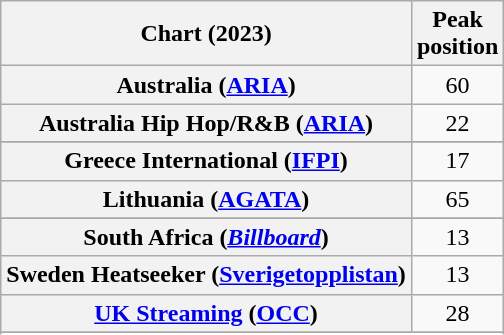<table class="wikitable sortable plainrowheaders" style="text-align:center">
<tr>
<th scope="col">Chart (2023)</th>
<th scope="col">Peak<br>position</th>
</tr>
<tr>
<th scope="row">Australia (<a href='#'>ARIA</a>)</th>
<td>60</td>
</tr>
<tr>
<th scope="row">Australia Hip Hop/R&B (<a href='#'>ARIA</a>)</th>
<td>22</td>
</tr>
<tr>
</tr>
<tr>
</tr>
<tr>
</tr>
<tr>
<th scope="row">Greece International (<a href='#'>IFPI</a>)</th>
<td>17</td>
</tr>
<tr>
<th scope="row">Lithuania (<a href='#'>AGATA</a>)</th>
<td>65</td>
</tr>
<tr>
</tr>
<tr>
</tr>
<tr>
<th scope="row">South Africa (<em><a href='#'>Billboard</a></em>)</th>
<td>13</td>
</tr>
<tr>
<th scope="row">Sweden Heatseeker (<a href='#'>Sverigetopplistan</a>)</th>
<td>13</td>
</tr>
<tr>
<th scope="row"><a href='#'>UK Streaming</a> (<a href='#'>OCC</a>)</th>
<td>28</td>
</tr>
<tr>
</tr>
<tr>
</tr>
</table>
